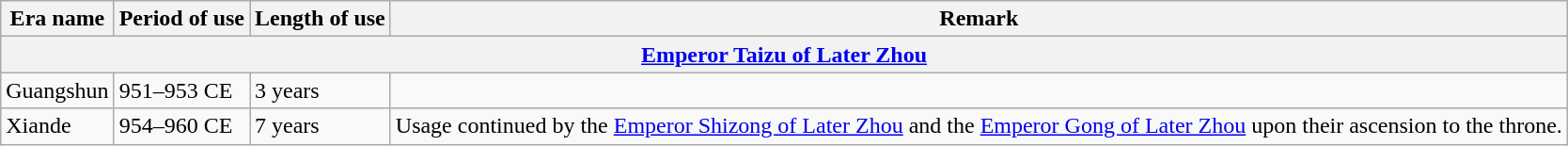<table class="wikitable">
<tr>
<th>Era name</th>
<th>Period of use</th>
<th>Length of use</th>
<th>Remark</th>
</tr>
<tr>
<th colspan="4"><a href='#'>Emperor Taizu of Later Zhou</a><br></th>
</tr>
<tr>
<td>Guangshun<br></td>
<td>951–953 CE</td>
<td>3 years</td>
<td></td>
</tr>
<tr>
<td>Xiande<br></td>
<td>954–960 CE</td>
<td>7 years</td>
<td>Usage continued by the <a href='#'>Emperor Shizong of Later Zhou</a> and the <a href='#'>Emperor Gong of Later Zhou</a> upon their ascension to the throne. </td>
</tr>
</table>
